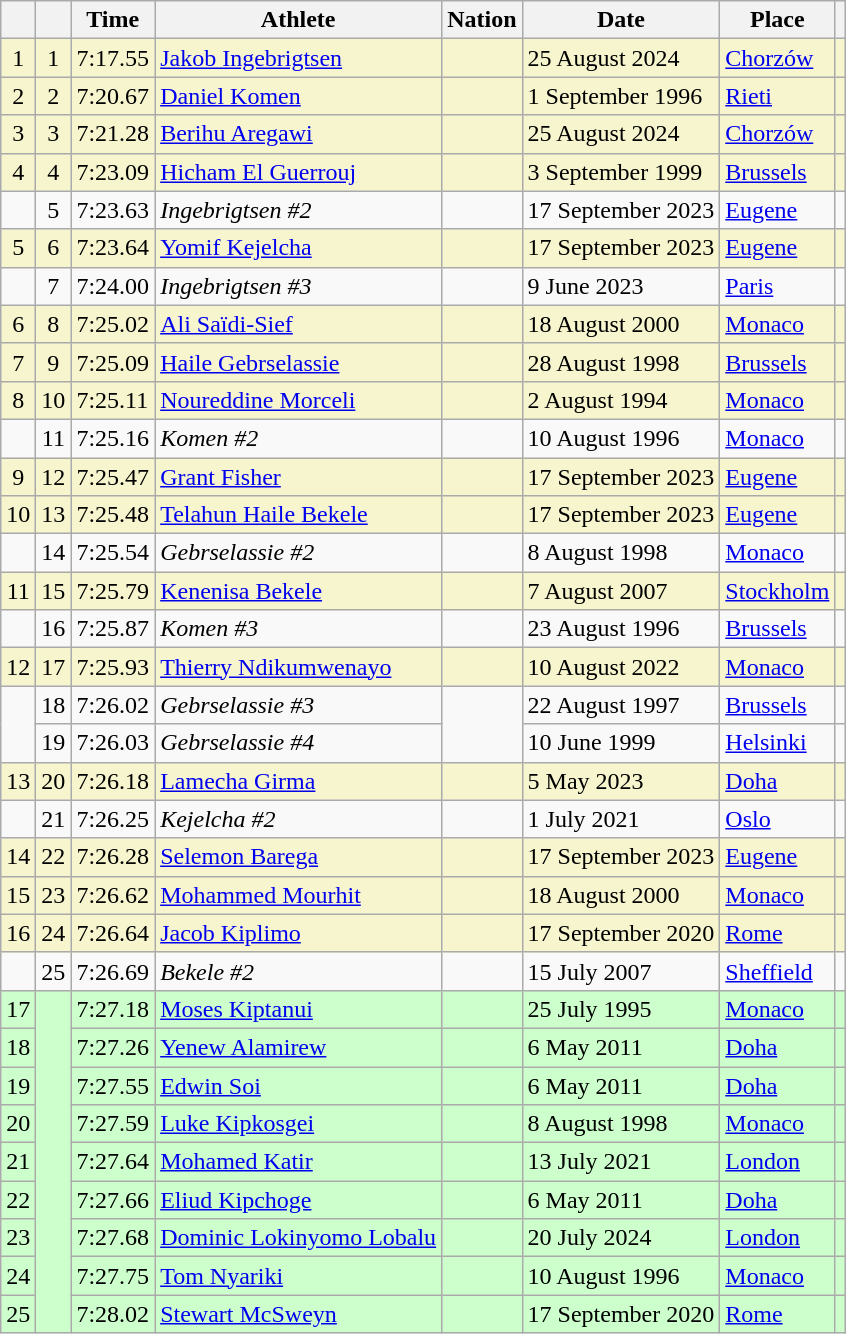<table class="wikitable sortable">
<tr>
<th></th>
<th></th>
<th>Time</th>
<th>Athlete</th>
<th>Nation</th>
<th>Date</th>
<th>Place</th>
<th class="unsortable"></th>
</tr>
<tr bgcolor="#f6F5CE">
<td align=center>1</td>
<td align=center>1</td>
<td>7:17.55</td>
<td><a href='#'>Jakob Ingebrigtsen</a></td>
<td></td>
<td>25 August 2024</td>
<td><a href='#'>Chorzów</a></td>
<td></td>
</tr>
<tr bgcolor="#f6F5CE">
<td align=center>2</td>
<td align=center>2</td>
<td>7:20.67</td>
<td><a href='#'>Daniel Komen</a></td>
<td></td>
<td>1 September 1996</td>
<td><a href='#'>Rieti</a></td>
<td></td>
</tr>
<tr bgcolor="#f6F5CE">
<td align=center>3</td>
<td align=center>3</td>
<td>7:21.28</td>
<td><a href='#'>Berihu Aregawi</a></td>
<td></td>
<td>25 August 2024</td>
<td><a href='#'>Chorzów</a></td>
<td></td>
</tr>
<tr bgcolor="#f6F5CE">
<td align=center>4</td>
<td align=center>4</td>
<td>7:23.09</td>
<td><a href='#'>Hicham El Guerrouj</a></td>
<td></td>
<td>3 September 1999</td>
<td><a href='#'>Brussels</a></td>
<td></td>
</tr>
<tr>
<td align=center></td>
<td align=center>5</td>
<td>7:23.63</td>
<td><em>Ingebrigtsen #2</em></td>
<td></td>
<td>17 September 2023</td>
<td><a href='#'>Eugene</a></td>
<td></td>
</tr>
<tr bgcolor="#f6F5CE">
<td align=center>5</td>
<td align=center>6</td>
<td>7:23.64</td>
<td><a href='#'>Yomif Kejelcha</a></td>
<td></td>
<td>17 September 2023</td>
<td><a href='#'>Eugene</a></td>
<td></td>
</tr>
<tr>
<td></td>
<td align=center>7</td>
<td>7:24.00</td>
<td><em>Ingebrigtsen #3</em></td>
<td></td>
<td>9 June 2023</td>
<td><a href='#'>Paris</a></td>
<td></td>
</tr>
<tr bgcolor="#f6F5CE">
<td align="center">6</td>
<td align="center">8</td>
<td>7:25.02</td>
<td><a href='#'>Ali Saïdi-Sief</a></td>
<td></td>
<td>18 August 2000</td>
<td><a href='#'>Monaco</a></td>
<td></td>
</tr>
<tr bgcolor="#f6F5CE">
<td align="center">7</td>
<td align="center">9</td>
<td>7:25.09</td>
<td><a href='#'>Haile Gebrselassie</a></td>
<td></td>
<td>28 August 1998</td>
<td><a href='#'>Brussels</a></td>
<td></td>
</tr>
<tr bgcolor="#f6F5CE">
<td align=center>8</td>
<td align=center>10</td>
<td>7:25.11</td>
<td><a href='#'>Noureddine Morceli</a></td>
<td></td>
<td>2 August 1994</td>
<td><a href='#'>Monaco</a></td>
<td></td>
</tr>
<tr>
<td></td>
<td align="center">11</td>
<td>7:25.16</td>
<td><em>Komen #2</em></td>
<td></td>
<td>10 August 1996</td>
<td><a href='#'>Monaco</a></td>
<td></td>
</tr>
<tr bgcolor="#f6F5CE">
<td align=center>9</td>
<td align=center>12</td>
<td>7:25.47</td>
<td><a href='#'>Grant Fisher</a></td>
<td></td>
<td>17 September 2023</td>
<td><a href='#'>Eugene</a></td>
<td></td>
</tr>
<tr bgcolor="#f6F5CE">
<td align=center>10</td>
<td align=center>13</td>
<td>7:25.48</td>
<td><a href='#'>Telahun Haile Bekele</a></td>
<td></td>
<td>17 September 2023</td>
<td><a href='#'>Eugene</a></td>
<td></td>
</tr>
<tr>
<td></td>
<td align="center">14</td>
<td>7:25.54</td>
<td><em>Gebrselassie #2</em></td>
<td></td>
<td>8 August 1998</td>
<td><a href='#'>Monaco</a></td>
<td></td>
</tr>
<tr bgcolor="#f6F5CE">
<td align="center">11</td>
<td align="center">15</td>
<td>7:25.79</td>
<td><a href='#'>Kenenisa Bekele</a></td>
<td></td>
<td>7 August 2007</td>
<td><a href='#'>Stockholm</a></td>
<td></td>
</tr>
<tr>
<td></td>
<td align="center">16</td>
<td>7:25.87</td>
<td><em>Komen #3</em></td>
<td></td>
<td>23 August 1996</td>
<td><a href='#'>Brussels</a></td>
<td></td>
</tr>
<tr bgcolor="#f6F5CE">
<td align="center">12</td>
<td align="center">17</td>
<td>7:25.93</td>
<td><a href='#'>Thierry Ndikumwenayo</a></td>
<td></td>
<td>10 August 2022</td>
<td><a href='#'>Monaco</a></td>
<td></td>
</tr>
<tr>
<td rowspan="2"></td>
<td align="center">18</td>
<td>7:26.02</td>
<td><em>Gebrselassie #3</em></td>
<td rowspan="2"></td>
<td>22 August 1997</td>
<td><a href='#'>Brussels</a></td>
<td></td>
</tr>
<tr>
<td align="center">19</td>
<td>7:26.03</td>
<td><em>Gebrselassie #4</em></td>
<td>10 June 1999</td>
<td><a href='#'>Helsinki</a></td>
<td></td>
</tr>
<tr bgcolor="#f6F5CE">
<td align="center">13</td>
<td align="center">20</td>
<td>7:26.18</td>
<td><a href='#'>Lamecha Girma</a></td>
<td></td>
<td>5 May 2023</td>
<td><a href='#'>Doha</a></td>
<td></td>
</tr>
<tr>
<td align="center"></td>
<td align="center">21</td>
<td>7:26.25</td>
<td><em>Kejelcha #2</em></td>
<td></td>
<td>1 July 2021</td>
<td><a href='#'>Oslo</a></td>
<td></td>
</tr>
<tr bgcolor="#f6F5CE">
<td align="center">14</td>
<td align="center">22</td>
<td>7:26.28</td>
<td><a href='#'>Selemon Barega</a></td>
<td></td>
<td>17 September 2023</td>
<td><a href='#'>Eugene</a></td>
<td></td>
</tr>
<tr bgcolor="#f6F5CE">
<td align="center">15</td>
<td align="center">23</td>
<td>7:26.62</td>
<td><a href='#'>Mohammed Mourhit</a></td>
<td></td>
<td>18 August 2000</td>
<td><a href='#'>Monaco</a></td>
<td></td>
</tr>
<tr bgcolor="#f6F5CE">
<td align="center">16</td>
<td align="center">24</td>
<td>7:26.64</td>
<td><a href='#'>Jacob Kiplimo</a></td>
<td></td>
<td>17 September 2020</td>
<td><a href='#'>Rome</a></td>
<td></td>
</tr>
<tr>
<td></td>
<td align="center">25</td>
<td>7:26.69</td>
<td><em>Bekele #2</em></td>
<td></td>
<td>15 July 2007</td>
<td><a href='#'>Sheffield</a></td>
<td></td>
</tr>
<tr bgcolor="#CCFFCC">
<td align="center">17</td>
<td rowspan="9"></td>
<td>7:27.18</td>
<td><a href='#'>Moses Kiptanui</a></td>
<td></td>
<td>25 July 1995</td>
<td><a href='#'>Monaco</a></td>
<td></td>
</tr>
<tr bgcolor="#CCFFCC">
<td align="center">18</td>
<td>7:27.26</td>
<td><a href='#'>Yenew Alamirew</a></td>
<td></td>
<td>6 May 2011</td>
<td><a href='#'>Doha</a></td>
<td></td>
</tr>
<tr bgcolor="#CCFFCC">
<td align="center">19</td>
<td>7:27.55</td>
<td><a href='#'>Edwin Soi</a></td>
<td></td>
<td>6 May 2011</td>
<td><a href='#'>Doha</a></td>
<td></td>
</tr>
<tr bgcolor="#CCFFCC">
<td align="center">20</td>
<td>7:27.59</td>
<td><a href='#'>Luke Kipkosgei</a></td>
<td></td>
<td>8 August 1998</td>
<td><a href='#'>Monaco</a></td>
<td></td>
</tr>
<tr bgcolor="#CCFFCC">
<td align="center">21</td>
<td>7:27.64</td>
<td><a href='#'>Mohamed Katir</a></td>
<td></td>
<td>13 July 2021</td>
<td><a href='#'>London</a></td>
<td></td>
</tr>
<tr bgcolor="#CCFFCC">
<td align="center">22</td>
<td>7:27.66</td>
<td><a href='#'>Eliud Kipchoge</a></td>
<td></td>
<td>6 May 2011</td>
<td><a href='#'>Doha</a></td>
<td></td>
</tr>
<tr bgcolor="#CCFFCC">
<td align="center">23</td>
<td>7:27.68</td>
<td><a href='#'>Dominic Lokinyomo Lobalu</a></td>
<td></td>
<td>20 July 2024</td>
<td><a href='#'>London</a></td>
<td></td>
</tr>
<tr bgcolor="#CCFFCC">
<td align="center">24</td>
<td>7:27.75</td>
<td><a href='#'>Tom Nyariki</a></td>
<td></td>
<td>10 August 1996</td>
<td><a href='#'>Monaco</a></td>
<td></td>
</tr>
<tr bgcolor="#CCFFCC">
<td align="center">25</td>
<td>7:28.02</td>
<td><a href='#'>Stewart McSweyn</a></td>
<td></td>
<td>17 September 2020</td>
<td><a href='#'>Rome</a></td>
<td></td>
</tr>
</table>
